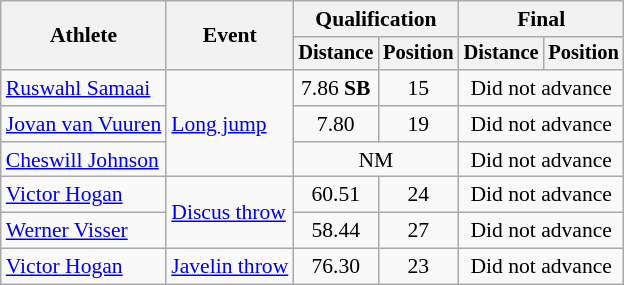<table class="wikitable" style="font-size:90%">
<tr>
<th rowspan="2">Athlete</th>
<th rowspan="2">Event</th>
<th colspan="2">Qualification</th>
<th colspan="2">Final</th>
</tr>
<tr style="font-size:95%">
<th>Distance</th>
<th>Position</th>
<th>Distance</th>
<th>Position</th>
</tr>
<tr align="center">
<td align="left"><a href='#'>Ruswahl Samaai</a></td>
<td align="left" rowspan=3><a href='#'>Long jump</a></td>
<td>7.86 <strong>SB</strong></td>
<td>15</td>
<td colspan="2">Did not advance</td>
</tr>
<tr align="center">
<td align="left"><a href='#'>Jovan van Vuuren</a></td>
<td>7.80</td>
<td>19</td>
<td colspan="2">Did not advance</td>
</tr>
<tr align="center">
<td align="left"><a href='#'>Cheswill Johnson</a></td>
<td colspan="2">NM</td>
<td colspan="2">Did not advance</td>
</tr>
<tr align="center">
<td align="left"><a href='#'>Victor Hogan</a></td>
<td align="left" rowspan=2><a href='#'>Discus throw</a></td>
<td>60.51</td>
<td>24</td>
<td colspan="2">Did not advance</td>
</tr>
<tr align="center">
<td align="left"><a href='#'>Werner Visser</a></td>
<td>58.44</td>
<td>27</td>
<td colspan="2">Did not advance</td>
</tr>
<tr align="center">
<td align="left"><a href='#'>Victor Hogan</a></td>
<td align="left"><a href='#'>Javelin throw</a></td>
<td>76.30</td>
<td>23</td>
<td colspan="2">Did not advance</td>
</tr>
</table>
